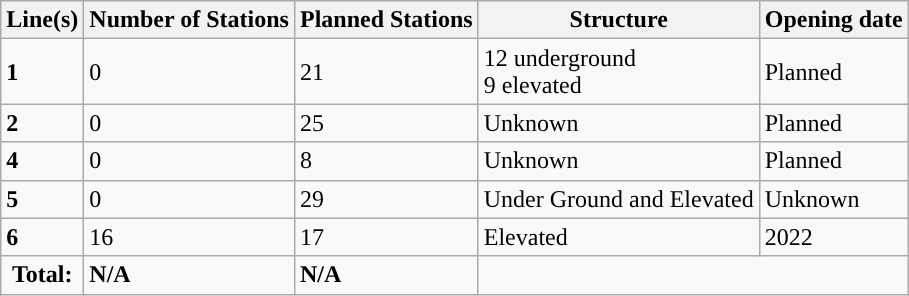<table class="wikitable sortable">
<tr>
<th scope="col" "data-sort-type="number">Line(s)</th>
<th scope="col">Number of Stations</th>
<th scope="col">Planned Stations</th>
<th scope="col">Structure</th>
<th scope="col">Opening date</th>
</tr>
<tr>
<td style="background: #"><strong>1</strong></td>
<td>0</td>
<td>21</td>
<td>12 underground<br>9 elevated</td>
<td>Planned</td>
</tr>
<tr>
<td style="background: #"><strong>2</strong></td>
<td>0</td>
<td>25</td>
<td>Unknown</td>
<td>Planned</td>
</tr>
<tr>
<td style="background: #"><strong>4</strong></td>
<td>0</td>
<td>8</td>
<td>Unknown</td>
<td>Planned</td>
</tr>
<tr>
<td style="background: #"><strong>5</strong></td>
<td>0</td>
<td>29</td>
<td>Under Ground and Elevated</td>
<td>Unknown</td>
</tr>
<tr>
<td style="background: #"><strong>6</strong></td>
<td>16</td>
<td>17</td>
<td>Elevated</td>
<td>2022</td>
</tr>
<tr>
<td colspan=1 style="text-align:center"><strong>Total:</strong></td>
<td><strong>N/A</strong></td>
<td style="text-align:left"><strong>N/A</strong></td>
</tr>
</table>
